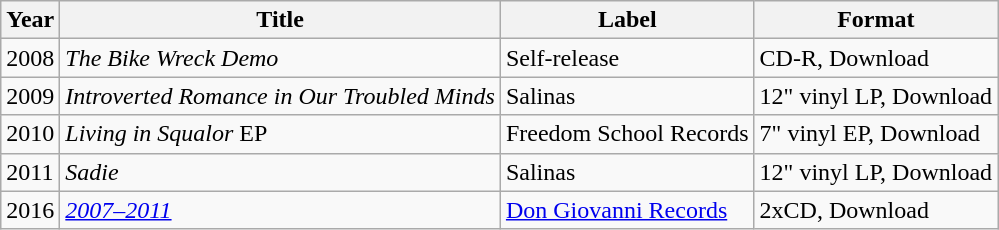<table class="wikitable">
<tr>
<th>Year</th>
<th>Title</th>
<th>Label</th>
<th>Format</th>
</tr>
<tr>
<td>2008</td>
<td><em>The Bike Wreck Demo</em></td>
<td>Self-release</td>
<td>CD-R, Download</td>
</tr>
<tr>
<td>2009</td>
<td><em>Introverted Romance in Our Troubled Minds</em></td>
<td>Salinas</td>
<td>12" vinyl LP, Download</td>
</tr>
<tr>
<td>2010</td>
<td><em>Living in Squalor</em> EP</td>
<td>Freedom School Records</td>
<td>7" vinyl EP, Download</td>
</tr>
<tr>
<td>2011</td>
<td><em>Sadie</em></td>
<td>Salinas</td>
<td>12" vinyl LP, Download</td>
</tr>
<tr>
<td>2016</td>
<td><em><a href='#'>2007–2011</a></em></td>
<td><a href='#'>Don Giovanni Records</a></td>
<td>2xCD, Download</td>
</tr>
</table>
